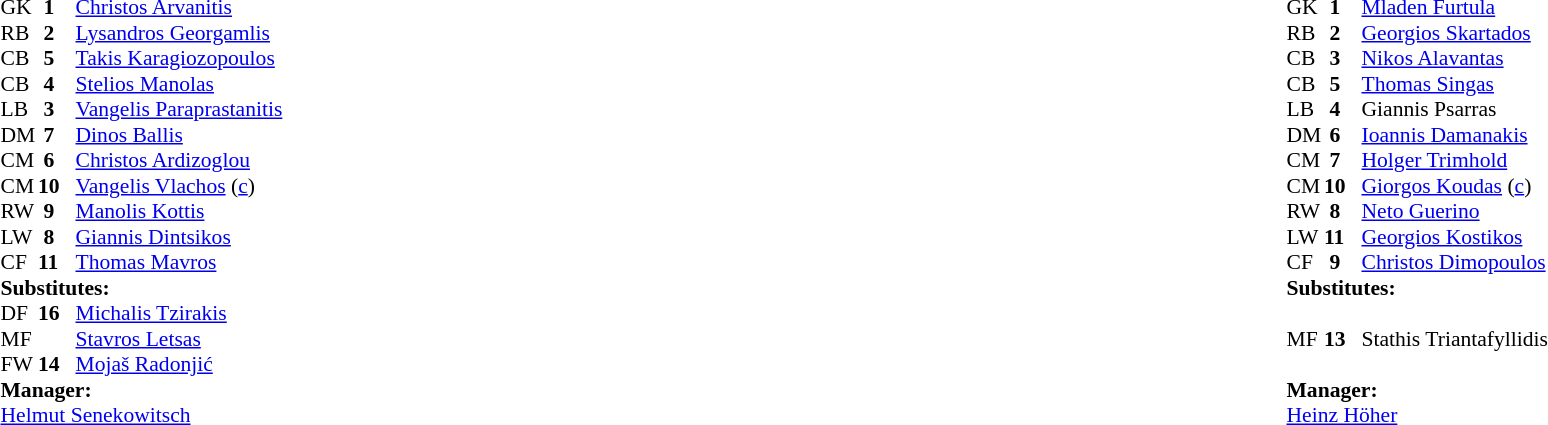<table width="100%">
<tr>
<td valign="top" width="50%"><br><table style="font-size: 90%" cellspacing="0" cellpadding="0">
<tr>
<th width="25"></th>
<th width="25"></th>
</tr>
<tr>
<td>GK</td>
<td><strong> 1</strong></td>
<td> <a href='#'>Christos Arvanitis</a></td>
</tr>
<tr>
<td>RB</td>
<td><strong> 2</strong></td>
<td> <a href='#'>Lysandros Georgamlis</a></td>
<td></td>
</tr>
<tr>
<td>CB</td>
<td><strong> 5</strong></td>
<td> <a href='#'>Takis Karagiozopoulos</a></td>
<td></td>
<td></td>
</tr>
<tr>
<td>CB</td>
<td><strong> 4</strong></td>
<td> <a href='#'>Stelios Manolas</a></td>
</tr>
<tr>
<td>LB</td>
<td><strong> 3</strong></td>
<td> <a href='#'>Vangelis Paraprastanitis</a></td>
</tr>
<tr>
<td>DM</td>
<td><strong> 7</strong></td>
<td> <a href='#'>Dinos Ballis</a></td>
<td></td>
</tr>
<tr>
<td>CM</td>
<td><strong> 6</strong></td>
<td> <a href='#'>Christos Ardizoglou</a></td>
</tr>
<tr>
<td>CM</td>
<td><strong>10</strong></td>
<td> <a href='#'>Vangelis Vlachos</a> (<a href='#'>c</a>)</td>
</tr>
<tr>
<td>RW</td>
<td><strong> 9</strong></td>
<td> <a href='#'>Manolis Kottis</a></td>
</tr>
<tr>
<td>LW</td>
<td><strong> 8</strong></td>
<td> <a href='#'>Giannis Dintsikos</a></td>
<td></td>
<td></td>
</tr>
<tr>
<td>CF</td>
<td><strong>11</strong></td>
<td> <a href='#'>Thomas Mavros</a></td>
</tr>
<tr>
<td colspan=4><strong>Substitutes:</strong></td>
</tr>
<tr>
<td>DF</td>
<td><strong>16</strong></td>
<td> <a href='#'>Michalis Tzirakis</a></td>
<td></td>
<td></td>
</tr>
<tr>
<td>MF</td>
<td><strong>  </strong></td>
<td> <a href='#'>Stavros Letsas</a></td>
</tr>
<tr>
<td>FW</td>
<td><strong>14</strong></td>
<td> <a href='#'>Mojaš Radonjić</a></td>
<td></td>
<td></td>
</tr>
<tr>
<td colspan=4><strong>Manager:</strong></td>
</tr>
<tr>
<td colspan="4"> <a href='#'>Helmut Senekowitsch</a></td>
</tr>
</table>
</td>
<td valign="top" width="50%"><br><table style="font-size: 90%" cellspacing="0" cellpadding="0" align="center">
<tr>
<th width="25"></th>
<th width="25"></th>
</tr>
<tr>
<td>GK</td>
<td><strong> 1</strong></td>
<td> <a href='#'>Mladen Furtula</a></td>
</tr>
<tr>
<td>RB</td>
<td><strong> 2</strong></td>
<td> <a href='#'>Georgios Skartados</a></td>
</tr>
<tr>
<td>CB</td>
<td><strong> 3</strong></td>
<td> <a href='#'>Nikos Alavantas</a></td>
</tr>
<tr>
<td>CB</td>
<td><strong> 5</strong></td>
<td> <a href='#'>Thomas Singas</a></td>
</tr>
<tr>
<td>LB</td>
<td><strong> 4</strong></td>
<td> Giannis Psarras</td>
<td></td>
</tr>
<tr>
<td>DM</td>
<td><strong> 6</strong></td>
<td> <a href='#'>Ioannis Damanakis</a></td>
<td></td>
<td></td>
</tr>
<tr>
<td>CM</td>
<td><strong> 7</strong></td>
<td> <a href='#'>Holger Trimhold</a></td>
</tr>
<tr>
<td>CM</td>
<td><strong>10</strong></td>
<td> <a href='#'>Giorgos Koudas</a> (<a href='#'>c</a>)</td>
</tr>
<tr>
<td>RW</td>
<td><strong> 8</strong></td>
<td> <a href='#'>Neto Guerino</a></td>
</tr>
<tr>
<td>LW</td>
<td><strong>11</strong></td>
<td> <a href='#'>Georgios Kostikos</a></td>
</tr>
<tr>
<td>CF</td>
<td><strong> 9</strong></td>
<td> <a href='#'>Christos Dimopoulos</a></td>
</tr>
<tr>
<td colspan=4><strong>Substitutes:</strong></td>
</tr>
<tr>
<td></td>
<td></td>
<td> </td>
</tr>
<tr>
<td>MF</td>
<td><strong>13</strong></td>
<td> Stathis Triantafyllidis</td>
<td></td>
<td></td>
</tr>
<tr>
<td></td>
<td></td>
<td> </td>
</tr>
<tr>
<td colspan=4><strong>Manager:</strong></td>
</tr>
<tr>
<td colspan="4"> <a href='#'>Heinz Höher</a></td>
</tr>
</table>
</td>
</tr>
</table>
